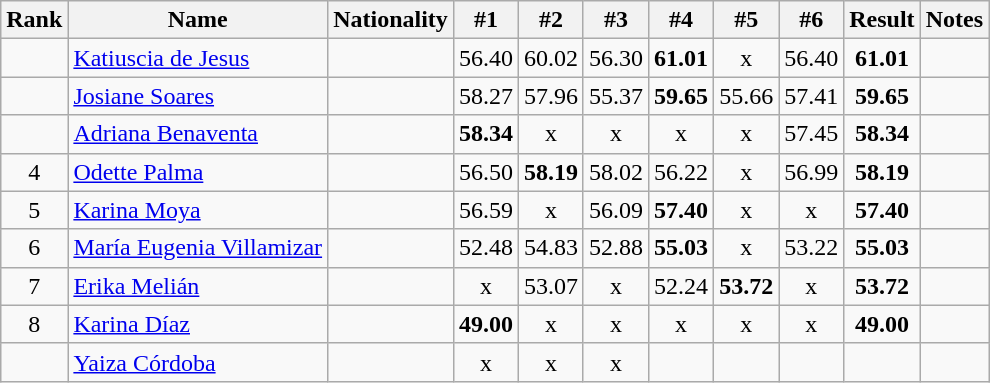<table class="wikitable sortable" style="text-align:center">
<tr>
<th>Rank</th>
<th>Name</th>
<th>Nationality</th>
<th>#1</th>
<th>#2</th>
<th>#3</th>
<th>#4</th>
<th>#5</th>
<th>#6</th>
<th>Result</th>
<th>Notes</th>
</tr>
<tr>
<td></td>
<td align=left><a href='#'>Katiuscia de Jesus</a></td>
<td align=left></td>
<td>56.40</td>
<td>60.02</td>
<td>56.30</td>
<td><strong>61.01</strong></td>
<td>x</td>
<td>56.40</td>
<td><strong>61.01</strong></td>
<td></td>
</tr>
<tr>
<td></td>
<td align=left><a href='#'>Josiane Soares</a></td>
<td align=left></td>
<td>58.27</td>
<td>57.96</td>
<td>55.37</td>
<td><strong>59.65</strong></td>
<td>55.66</td>
<td>57.41</td>
<td><strong>59.65</strong></td>
<td></td>
</tr>
<tr>
<td></td>
<td align=left><a href='#'>Adriana Benaventa</a></td>
<td align=left></td>
<td><strong>58.34</strong></td>
<td>x</td>
<td>x</td>
<td>x</td>
<td>x</td>
<td>57.45</td>
<td><strong>58.34</strong></td>
<td></td>
</tr>
<tr>
<td>4</td>
<td align=left><a href='#'>Odette Palma</a></td>
<td align=left></td>
<td>56.50</td>
<td><strong>58.19</strong></td>
<td>58.02</td>
<td>56.22</td>
<td>x</td>
<td>56.99</td>
<td><strong>58.19</strong></td>
<td></td>
</tr>
<tr>
<td>5</td>
<td align=left><a href='#'>Karina Moya</a></td>
<td align=left></td>
<td>56.59</td>
<td>x</td>
<td>56.09</td>
<td><strong>57.40</strong></td>
<td>x</td>
<td>x</td>
<td><strong>57.40</strong></td>
<td></td>
</tr>
<tr>
<td>6</td>
<td align=left><a href='#'>María Eugenia Villamizar</a></td>
<td align=left></td>
<td>52.48</td>
<td>54.83</td>
<td>52.88</td>
<td><strong>55.03</strong></td>
<td>x</td>
<td>53.22</td>
<td><strong>55.03</strong></td>
<td></td>
</tr>
<tr>
<td>7</td>
<td align=left><a href='#'>Erika Melián</a></td>
<td align=left></td>
<td>x</td>
<td>53.07</td>
<td>x</td>
<td>52.24</td>
<td><strong>53.72</strong></td>
<td>x</td>
<td><strong>53.72</strong></td>
<td></td>
</tr>
<tr>
<td>8</td>
<td align=left><a href='#'>Karina Díaz</a></td>
<td align=left></td>
<td><strong>49.00</strong></td>
<td>x</td>
<td>x</td>
<td>x</td>
<td>x</td>
<td>x</td>
<td><strong>49.00</strong></td>
<td></td>
</tr>
<tr>
<td></td>
<td align=left><a href='#'>Yaiza Córdoba</a></td>
<td align=left></td>
<td>x</td>
<td>x</td>
<td>x</td>
<td></td>
<td></td>
<td></td>
<td><strong></strong></td>
<td></td>
</tr>
</table>
